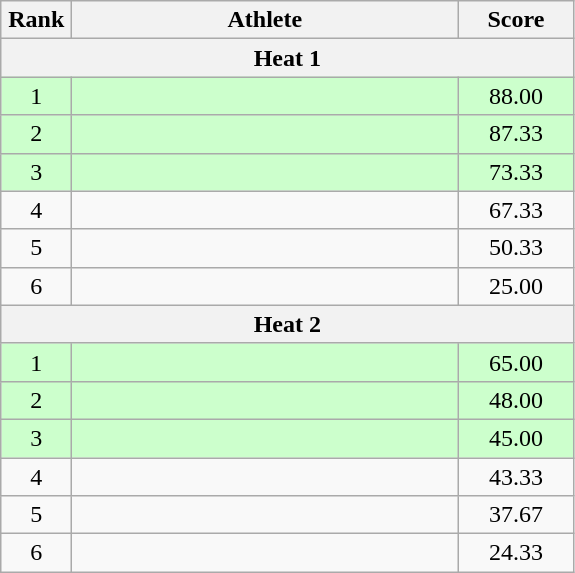<table class="wikitable" style="text-align:center;">
<tr>
<th width=40>Rank</th>
<th width=250>Athlete</th>
<th width=70>Score</th>
</tr>
<tr>
<th colspan=3>Heat 1</th>
</tr>
<tr bgcolor="ccffcc">
<td>1</td>
<td align=left></td>
<td>88.00</td>
</tr>
<tr bgcolor="ccffcc">
<td>2</td>
<td align=left></td>
<td>87.33</td>
</tr>
<tr bgcolor="ccffcc">
<td>3</td>
<td align=left></td>
<td>73.33</td>
</tr>
<tr>
<td>4</td>
<td align=left></td>
<td>67.33</td>
</tr>
<tr>
<td>5</td>
<td align=left></td>
<td>50.33</td>
</tr>
<tr>
<td>6</td>
<td align=left></td>
<td>25.00</td>
</tr>
<tr>
<th colspan=3>Heat 2</th>
</tr>
<tr bgcolor="ccffcc">
<td>1</td>
<td align=left></td>
<td>65.00</td>
</tr>
<tr bgcolor="ccffcc">
<td>2</td>
<td align=left></td>
<td>48.00</td>
</tr>
<tr bgcolor="ccffcc">
<td>3</td>
<td align=left></td>
<td>45.00</td>
</tr>
<tr>
<td>4</td>
<td align=left></td>
<td>43.33</td>
</tr>
<tr>
<td>5</td>
<td align=left></td>
<td>37.67</td>
</tr>
<tr>
<td>6</td>
<td align=left></td>
<td>24.33</td>
</tr>
</table>
